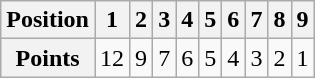<table class="wikitable">
<tr>
<th>Position</th>
<th>1</th>
<th>2</th>
<th>3</th>
<th>4</th>
<th>5</th>
<th>6</th>
<th>7</th>
<th>8</th>
<th>9</th>
</tr>
<tr>
<th>Points</th>
<td>12</td>
<td>9</td>
<td>7</td>
<td>6</td>
<td>5</td>
<td>4</td>
<td>3</td>
<td>2</td>
<td>1</td>
</tr>
</table>
